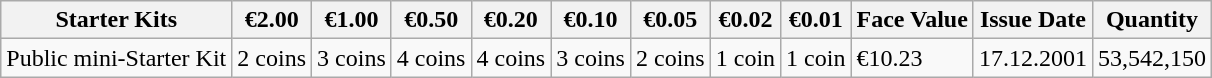<table class="wikitable">
<tr>
<th>Starter Kits</th>
<th>€2.00</th>
<th>€1.00</th>
<th>€0.50</th>
<th>€0.20</th>
<th>€0.10</th>
<th>€0.05</th>
<th>€0.02</th>
<th>€0.01</th>
<th>Face Value</th>
<th>Issue Date</th>
<th>Quantity</th>
</tr>
<tr>
<td>Public mini-Starter Kit</td>
<td>2 coins</td>
<td>3 coins</td>
<td>4 coins</td>
<td>4 coins</td>
<td>3 coins</td>
<td>2 coins</td>
<td>1 coin</td>
<td>1 coin</td>
<td>€10.23</td>
<td>17.12.2001</td>
<td>53,542,150</td>
</tr>
</table>
